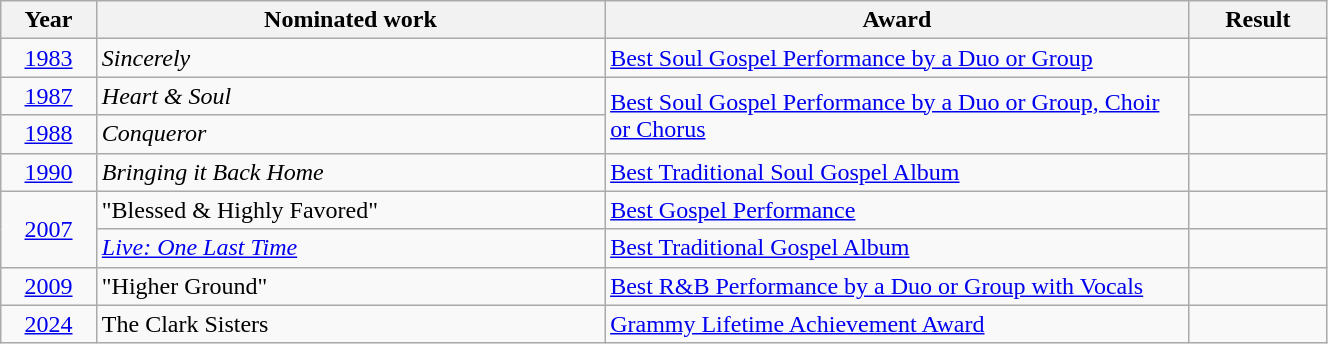<table class="wikitable" style="width:70%;">
<tr>
<th style="width:3%;">Year</th>
<th style="width:20%;">Nominated work</th>
<th style="width:23%;">Award</th>
<th style="width:5%;">Result</th>
</tr>
<tr>
<td align="center"><a href='#'>1983</a></td>
<td><em>Sincerely</em></td>
<td><a href='#'>Best Soul Gospel Performance by a Duo or Group</a></td>
<td></td>
</tr>
<tr>
<td align="center"><a href='#'>1987</a></td>
<td><em>Heart & Soul</em></td>
<td rowspan="2"><a href='#'>Best Soul Gospel Performance by a Duo or Group, Choir or Chorus</a></td>
<td></td>
</tr>
<tr>
<td align="center"><a href='#'>1988</a></td>
<td><em>Conqueror</em></td>
<td></td>
</tr>
<tr>
<td align="center"><a href='#'>1990</a></td>
<td><em>Bringing it Back Home</em></td>
<td><a href='#'>Best Traditional Soul Gospel Album</a></td>
<td></td>
</tr>
<tr>
<td align="center" rowspan="2"><a href='#'>2007</a></td>
<td>"Blessed & Highly Favored"</td>
<td><a href='#'>Best Gospel Performance</a></td>
<td></td>
</tr>
<tr>
<td><em><a href='#'>Live: One Last Time</a></em></td>
<td><a href='#'>Best Traditional Gospel Album</a></td>
<td></td>
</tr>
<tr>
<td align="center"><a href='#'>2009</a></td>
<td>"Higher Ground"</td>
<td><a href='#'>Best R&B Performance by a Duo or Group with Vocals</a></td>
<td></td>
</tr>
<tr>
<td align="center"><a href='#'>2024</a></td>
<td>The Clark Sisters</td>
<td><a href='#'>Grammy Lifetime Achievement Award</a></td>
<td></td>
</tr>
</table>
